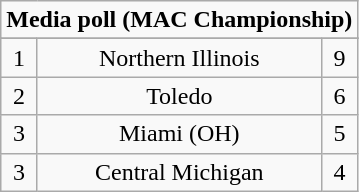<table class="wikitable">
<tr align="center">
<td align="center" Colspan="3"><strong>Media poll (MAC Championship)</strong></td>
</tr>
<tr align="center">
</tr>
<tr align="center">
<td>1</td>
<td>Northern Illinois</td>
<td>9</td>
</tr>
<tr align="center">
<td>2</td>
<td>Toledo</td>
<td>6</td>
</tr>
<tr align="center">
<td>3</td>
<td>Miami (OH)</td>
<td>5</td>
</tr>
<tr align="center">
<td>3</td>
<td>Central Michigan</td>
<td>4</td>
</tr>
</table>
